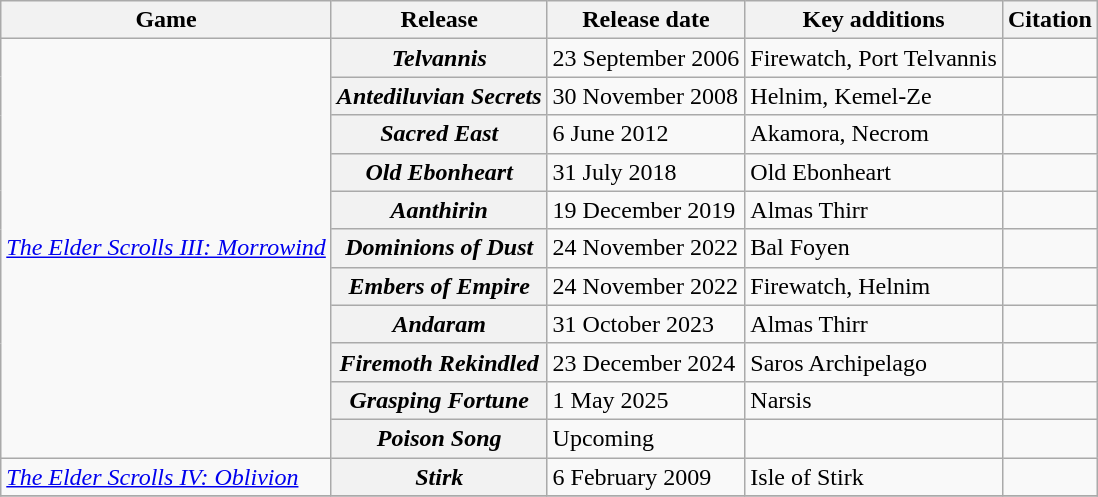<table class=wikitable col1center>
<tr>
<th>Game</th>
<th>Release</th>
<th>Release date</th>
<th>Key additions</th>
<th>Citation</th>
</tr>
<tr>
<td rowspan="11"><em><a href='#'>The Elder Scrolls III: Morrowind</a></em></td>
<th><em>Telvannis</em></th>
<td>23 September 2006</td>
<td>Firewatch, Port Telvannis</td>
<td></td>
</tr>
<tr>
<th><em>Antediluvian Secrets</em></th>
<td>30 November 2008</td>
<td>Helnim, Kemel-Ze</td>
<td></td>
</tr>
<tr>
<th><em>Sacred East</em></th>
<td>6 June 2012</td>
<td>Akamora, Necrom</td>
<td></td>
</tr>
<tr>
<th><em>Old Ebonheart</em></th>
<td>31 July 2018</td>
<td>Old Ebonheart</td>
<td></td>
</tr>
<tr>
<th><em>Aanthirin</em></th>
<td>19 December 2019</td>
<td>Almas Thirr</td>
<td></td>
</tr>
<tr>
<th><em>Dominions of Dust</em></th>
<td>24 November 2022</td>
<td>Bal Foyen</td>
<td></td>
</tr>
<tr>
<th><em>Embers of Empire</em></th>
<td>24 November 2022</td>
<td>Firewatch, Helnim</td>
<td></td>
</tr>
<tr>
<th><em>Andaram</em></th>
<td>31 October 2023</td>
<td>Almas Thirr</td>
<td></td>
</tr>
<tr>
<th><em>Firemoth Rekindled</em></th>
<td>23 December 2024</td>
<td>Saros Archipelago</td>
<td></td>
</tr>
<tr>
<th><em>Grasping Fortune</em></th>
<td>1 May 2025</td>
<td>Narsis</td>
<td></td>
</tr>
<tr>
<th><em>Poison Song</em></th>
<td>Upcoming</td>
<td></td>
</tr>
<tr>
<td rowspan="1"><em><a href='#'>The Elder Scrolls IV: Oblivion</a></em></td>
<th><em>Stirk</em></th>
<td>6 February 2009</td>
<td>Isle of Stirk</td>
<td></td>
</tr>
<tr>
</tr>
</table>
